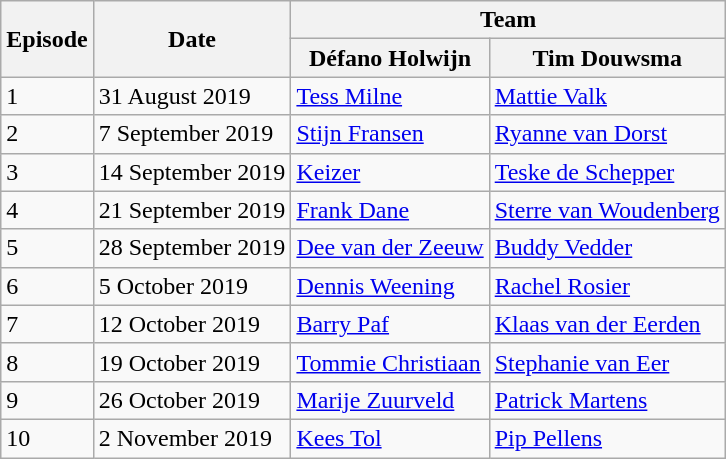<table class="wikitable">
<tr>
<th rowspan="2">Episode</th>
<th rowspan="2">Date</th>
<th colspan="2">Team</th>
</tr>
<tr>
<th>Défano Holwijn</th>
<th>Tim Douwsma</th>
</tr>
<tr>
<td>1</td>
<td>31 August 2019</td>
<td><a href='#'>Tess Milne</a></td>
<td><a href='#'>Mattie Valk</a></td>
</tr>
<tr>
<td>2</td>
<td>7 September 2019</td>
<td><a href='#'>Stijn Fransen</a></td>
<td><a href='#'>Ryanne van Dorst</a></td>
</tr>
<tr>
<td>3</td>
<td>14 September 2019</td>
<td><a href='#'>Keizer</a></td>
<td><a href='#'>Teske de Schepper</a></td>
</tr>
<tr>
<td>4</td>
<td>21 September 2019</td>
<td><a href='#'>Frank Dane</a></td>
<td><a href='#'>Sterre van Woudenberg</a></td>
</tr>
<tr>
<td>5</td>
<td>28 September 2019</td>
<td><a href='#'>Dee van der Zeeuw</a></td>
<td><a href='#'>Buddy Vedder</a></td>
</tr>
<tr>
<td>6</td>
<td>5 October 2019</td>
<td><a href='#'>Dennis Weening</a></td>
<td><a href='#'>Rachel Rosier</a></td>
</tr>
<tr>
<td>7</td>
<td>12 October 2019</td>
<td><a href='#'>Barry Paf</a></td>
<td><a href='#'>Klaas van der Eerden</a></td>
</tr>
<tr>
<td>8</td>
<td>19 October 2019</td>
<td><a href='#'>Tommie Christiaan</a></td>
<td><a href='#'>Stephanie van Eer</a></td>
</tr>
<tr>
<td>9</td>
<td>26 October 2019</td>
<td><a href='#'>Marije Zuurveld</a></td>
<td><a href='#'>Patrick Martens</a></td>
</tr>
<tr>
<td>10</td>
<td>2 November 2019</td>
<td><a href='#'>Kees Tol</a></td>
<td><a href='#'>Pip Pellens</a></td>
</tr>
</table>
